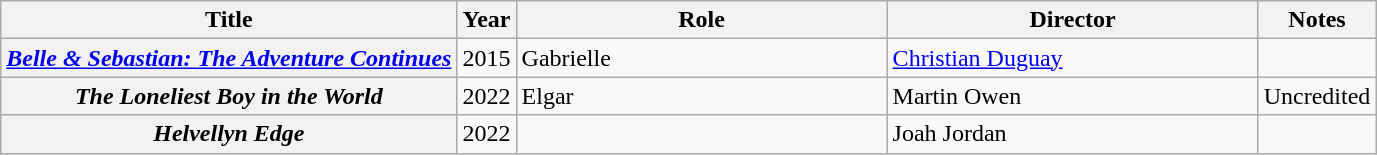<table class="wikitable plainrowheaders sortable">
<tr>
<th scope="col">Title</th>
<th scope="col">Year</th>
<th scope="col" style="width: 15em;">Role</th>
<th scope="col" style="width: 15em;">Director</th>
<th scope="col" class="unsortable">Notes</th>
</tr>
<tr>
<th scope=row><em><a href='#'>Belle & Sebastian: The Adventure Continues</a></em></th>
<td>2015</td>
<td>Gabrielle</td>
<td><a href='#'>Christian Duguay</a></td>
<td></td>
</tr>
<tr>
<th scope=row><em>The Loneliest Boy in the World</em></th>
<td>2022</td>
<td>Elgar</td>
<td>Martin Owen</td>
<td>Uncredited</td>
</tr>
<tr>
<th scope=row><em>Helvellyn Edge</em></th>
<td>2022</td>
<td></td>
<td>Joah Jordan</td>
<td></td>
</tr>
</table>
